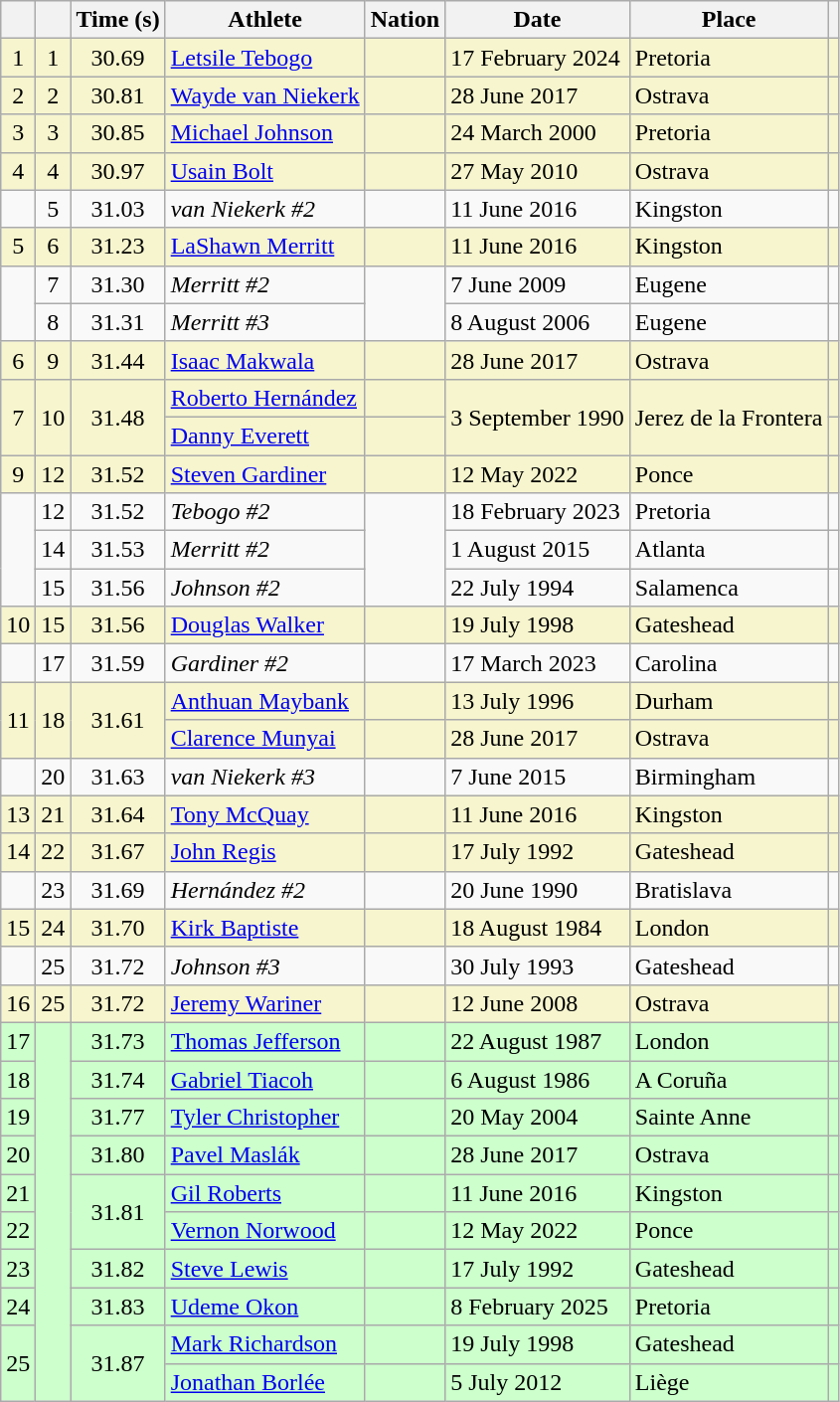<table class="wikitable sortable">
<tr>
<th></th>
<th></th>
<th>Time (s)</th>
<th>Athlete</th>
<th>Nation</th>
<th>Date</th>
<th>Place</th>
<th class="unsortable"></th>
</tr>
<tr bgcolor="#f6F5CE">
<td align="center">1</td>
<td align="center">1</td>
<td align="center">30.69 </td>
<td><a href='#'>Letsile Tebogo</a></td>
<td></td>
<td>17 February 2024</td>
<td>Pretoria</td>
<td></td>
</tr>
<tr bgcolor="#f6F5CE">
<td align="center">2</td>
<td align="center">2</td>
<td align="center">30.81</td>
<td><a href='#'>Wayde van Niekerk</a></td>
<td></td>
<td>28 June 2017</td>
<td>Ostrava</td>
<td></td>
</tr>
<tr bgcolor="#f6F5CE">
<td align="center">3</td>
<td align="center">3</td>
<td align="center">30.85 </td>
<td><a href='#'>Michael Johnson</a></td>
<td></td>
<td>24 March 2000</td>
<td>Pretoria</td>
<td></td>
</tr>
<tr bgcolor="#f6F5CE">
<td align="center">4</td>
<td align="center">4</td>
<td align="center">30.97</td>
<td><a href='#'>Usain Bolt</a></td>
<td></td>
<td>27 May 2010</td>
<td>Ostrava</td>
<td></td>
</tr>
<tr>
<td></td>
<td align="center">5</td>
<td align="center">31.03</td>
<td><em>van Niekerk #2</em></td>
<td></td>
<td>11 June 2016</td>
<td>Kingston</td>
<td></td>
</tr>
<tr bgcolor="#f6F5CE">
<td align="center">5</td>
<td align="center">6</td>
<td align="center">31.23</td>
<td><a href='#'>LaShawn Merritt</a></td>
<td></td>
<td>11 June 2016</td>
<td>Kingston</td>
<td></td>
</tr>
<tr>
<td rowspan="2" align="center"></td>
<td align="center">7</td>
<td align="center">31.30</td>
<td><em>Merritt #2</em></td>
<td rowspan="2"></td>
<td>7 June 2009</td>
<td>Eugene</td>
<td></td>
</tr>
<tr>
<td align="center">8</td>
<td align="center">31.31</td>
<td><em>Merritt #3</em></td>
<td>8 August 2006</td>
<td>Eugene</td>
<td></td>
</tr>
<tr bgcolor="#f6F5CE">
<td align="center">6</td>
<td align="center">9</td>
<td align="center">31.44</td>
<td><a href='#'>Isaac Makwala</a></td>
<td></td>
<td>28 June 2017</td>
<td>Ostrava</td>
<td></td>
</tr>
<tr bgcolor="#f6F5CE">
<td rowspan="2" align="center">7</td>
<td rowspan="2" align="center">10</td>
<td rowspan="2" align="center">31.48</td>
<td><a href='#'>Roberto Hernández</a></td>
<td></td>
<td rowspan="2">3 September 1990</td>
<td rowspan="2">Jerez de la Frontera</td>
<td></td>
</tr>
<tr bgcolor="#f6F5CE">
<td><a href='#'>Danny Everett</a></td>
<td></td>
<td></td>
</tr>
<tr bgcolor="#f6F5CE">
<td align="center">9</td>
<td align="center">12</td>
<td align="center">31.52</td>
<td><a href='#'>Steven Gardiner</a></td>
<td></td>
<td>12 May 2022</td>
<td>Ponce</td>
<td></td>
</tr>
<tr>
<td rowspan="3"></td>
<td align="center">12</td>
<td align="center">31.52 </td>
<td><em>Tebogo #2</em></td>
<td rowspan="3"></td>
<td>18 February 2023</td>
<td>Pretoria</td>
<td></td>
</tr>
<tr>
<td align="center">14</td>
<td align="center">31.53</td>
<td><em>Merritt #2</em></td>
<td>1 August 2015</td>
<td>Atlanta</td>
<td></td>
</tr>
<tr>
<td align="center">15</td>
<td align="center">31.56</td>
<td><em>Johnson #2</em></td>
<td>22 July 1994</td>
<td>Salamenca</td>
<td></td>
</tr>
<tr bgcolor="#f6F5CE">
<td align="center">10</td>
<td align="center">15</td>
<td align="center">31.56</td>
<td><a href='#'>Douglas Walker</a></td>
<td></td>
<td>19 July 1998</td>
<td>Gateshead</td>
<td></td>
</tr>
<tr>
<td align="center"></td>
<td align="center">17</td>
<td align="center">31.59</td>
<td><em>Gardiner #2</em></td>
<td></td>
<td>17 March 2023</td>
<td>Carolina</td>
<td></td>
</tr>
<tr bgcolor="#f6F5CE">
<td rowspan="2" align="center">11</td>
<td rowspan="2" align="center">18</td>
<td rowspan="2" align="center">31.61</td>
<td><a href='#'>Anthuan Maybank</a></td>
<td></td>
<td>13 July 1996</td>
<td>Durham</td>
<td></td>
</tr>
<tr bgcolor="#f6F5CE">
<td><a href='#'>Clarence Munyai</a></td>
<td></td>
<td>28 June 2017</td>
<td>Ostrava</td>
<td></td>
</tr>
<tr>
<td align="center"></td>
<td align="center">20</td>
<td align="center">31.63</td>
<td><em>van Niekerk #3</em></td>
<td></td>
<td>7 June 2015</td>
<td>Birmingham</td>
<td></td>
</tr>
<tr bgcolor="#f6F5CE">
<td align="center">13</td>
<td align="center">21</td>
<td align="center">31.64</td>
<td><a href='#'>Tony McQuay</a></td>
<td></td>
<td>11 June 2016</td>
<td>Kingston</td>
<td></td>
</tr>
<tr bgcolor="#f6F5CE">
<td align="center">14</td>
<td align="center">22</td>
<td align="center">31.67</td>
<td><a href='#'>John Regis</a></td>
<td></td>
<td>17 July 1992</td>
<td>Gateshead</td>
<td></td>
</tr>
<tr>
<td></td>
<td align="center">23</td>
<td align="center">31.69</td>
<td><em>Hernández #2</em></td>
<td></td>
<td>20 June 1990</td>
<td>Bratislava</td>
<td></td>
</tr>
<tr bgcolor="#f6F5CE">
<td align="center">15</td>
<td align="center">24</td>
<td align="center">31.70</td>
<td><a href='#'>Kirk Baptiste</a></td>
<td></td>
<td>18 August 1984</td>
<td>London</td>
<td></td>
</tr>
<tr>
<td></td>
<td align="center">25</td>
<td align="center">31.72</td>
<td><em>Johnson #3</em></td>
<td></td>
<td>30 July 1993</td>
<td>Gateshead</td>
<td></td>
</tr>
<tr bgcolor="#f6F5CE">
<td align="center">16</td>
<td align="center">25</td>
<td align="center">31.72</td>
<td><a href='#'>Jeremy Wariner</a></td>
<td></td>
<td>12 June 2008</td>
<td>Ostrava</td>
<td></td>
</tr>
<tr bgcolor="#CCFFCC">
<td align="center">17</td>
<td rowspan="10" align="center"></td>
<td align="center">31.73</td>
<td><a href='#'>Thomas Jefferson</a></td>
<td></td>
<td>22 August 1987</td>
<td>London</td>
<td></td>
</tr>
<tr bgcolor="#CCFFCC">
<td align="center">18</td>
<td align="center">31.74</td>
<td><a href='#'>Gabriel Tiacoh</a></td>
<td></td>
<td>6 August 1986</td>
<td>A Coruña</td>
<td></td>
</tr>
<tr bgcolor="#CCFFCC">
<td align="center">19</td>
<td align="center">31.77</td>
<td><a href='#'>Tyler Christopher</a></td>
<td></td>
<td>20 May 2004</td>
<td>Sainte Anne</td>
<td></td>
</tr>
<tr bgcolor="#CCFFCC">
<td align="center">20</td>
<td align="center">31.80</td>
<td><a href='#'>Pavel Maslák</a></td>
<td></td>
<td>28 June 2017</td>
<td>Ostrava</td>
<td></td>
</tr>
<tr bgcolor="#CCFFCC">
<td align="center">21</td>
<td rowspan="2" align="center">31.81</td>
<td><a href='#'>Gil Roberts</a></td>
<td></td>
<td>11 June 2016</td>
<td>Kingston</td>
<td></td>
</tr>
<tr bgcolor="#CCFFCC">
<td align="center">22</td>
<td><a href='#'>Vernon Norwood</a></td>
<td></td>
<td>12 May 2022</td>
<td>Ponce</td>
<td></td>
</tr>
<tr bgcolor="#CCFFCC">
<td align="center">23</td>
<td align="center">31.82</td>
<td><a href='#'>Steve Lewis</a></td>
<td></td>
<td>17 July 1992</td>
<td>Gateshead</td>
<td></td>
</tr>
<tr bgcolor="#CCFFCC">
<td align="center">24</td>
<td align="center">31.83 </td>
<td><a href='#'>Udeme Okon</a></td>
<td></td>
<td>8 February 2025</td>
<td>Pretoria</td>
<td></td>
</tr>
<tr bgcolor="#CCFFCC">
<td rowspan="2" align="center">25</td>
<td rowspan="2" align="center">31.87</td>
<td><a href='#'>Mark Richardson</a></td>
<td></td>
<td>19 July 1998</td>
<td>Gateshead</td>
<td></td>
</tr>
<tr bgcolor="#CCFFCC">
<td><a href='#'>Jonathan Borlée</a></td>
<td></td>
<td>5 July 2012</td>
<td>Liège</td>
<td></td>
</tr>
</table>
